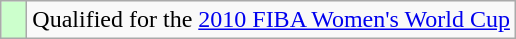<table class="wikitable">
<tr>
<td width=10px bgcolor="#ccffcc"></td>
<td>Qualified for the <a href='#'>2010 FIBA Women's World Cup</a></td>
</tr>
</table>
